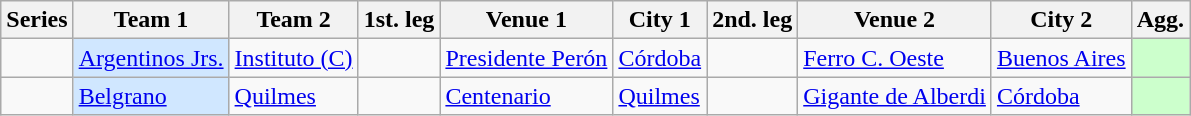<table class=wikitable>
<tr>
<th>Series</th>
<th>Team 1 </th>
<th>Team 2 </th>
<th>1st. leg</th>
<th>Venue 1</th>
<th>City 1</th>
<th>2nd. leg</th>
<th>Venue 2</th>
<th>City 2</th>
<th>Agg.</th>
</tr>
<tr>
<td></td>
<td bgcolor= #d0e7ff><a href='#'>Argentinos Jrs.</a></td>
<td><a href='#'>Instituto (C)</a></td>
<td></td>
<td><a href='#'>Presidente Perón</a></td>
<td><a href='#'>Córdoba</a></td>
<td></td>
<td><a href='#'>Ferro C. Oeste</a></td>
<td><a href='#'>Buenos Aires</a></td>
<td bgcolor=#CCFFCC></td>
</tr>
<tr>
<td></td>
<td bgcolor= #d0e7ff><a href='#'>Belgrano</a></td>
<td><a href='#'>Quilmes</a></td>
<td></td>
<td><a href='#'>Centenario</a></td>
<td><a href='#'>Quilmes</a></td>
<td></td>
<td><a href='#'>Gigante de Alberdi</a></td>
<td><a href='#'>Córdoba</a></td>
<td bgcolor=#ccffcc></td>
</tr>
</table>
